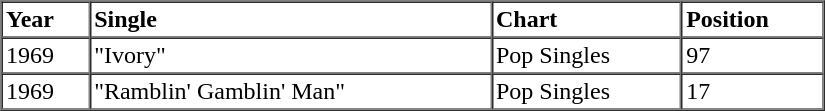<table border=1 cellspacing=0 cellpadding=2 width="550px">
<tr>
<th align="left">Year</th>
<th align="left">Single</th>
<th align="left">Chart</th>
<th align="left">Position</th>
</tr>
<tr>
<td align="left">1969</td>
<td align="left">"Ivory"</td>
<td align="left">Pop Singles</td>
<td align="left">97</td>
</tr>
<tr>
<td align="left">1969</td>
<td align="left">"Ramblin' Gamblin' Man"</td>
<td align="left">Pop Singles</td>
<td align="left">17</td>
</tr>
<tr>
</tr>
</table>
